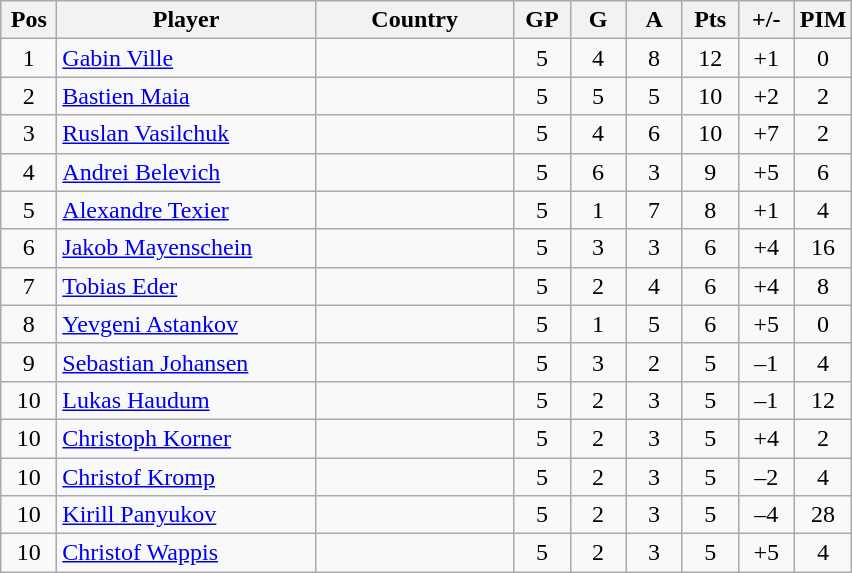<table class="wikitable sortable" style="text-align: center;">
<tr>
<th width=30>Pos</th>
<th width=165>Player</th>
<th width=125>Country</th>
<th width=30>GP</th>
<th width=30>G</th>
<th width=30>A</th>
<th width=30>Pts</th>
<th width=30>+/-</th>
<th width=30>PIM</th>
</tr>
<tr>
<td>1</td>
<td align=left><a href='#'>Gabin Ville</a></td>
<td align=left></td>
<td>5</td>
<td>4</td>
<td>8</td>
<td>12</td>
<td>+1</td>
<td>0</td>
</tr>
<tr>
<td>2</td>
<td align=left><a href='#'>Bastien Maia</a></td>
<td align=left></td>
<td>5</td>
<td>5</td>
<td>5</td>
<td>10</td>
<td>+2</td>
<td>2</td>
</tr>
<tr>
<td>3</td>
<td align=left><a href='#'>Ruslan Vasilchuk</a></td>
<td align=left></td>
<td>5</td>
<td>4</td>
<td>6</td>
<td>10</td>
<td>+7</td>
<td>2</td>
</tr>
<tr>
<td>4</td>
<td align=left><a href='#'>Andrei Belevich</a></td>
<td align=left></td>
<td>5</td>
<td>6</td>
<td>3</td>
<td>9</td>
<td>+5</td>
<td>6</td>
</tr>
<tr>
<td>5</td>
<td align=left><a href='#'>Alexandre Texier</a></td>
<td align=left></td>
<td>5</td>
<td>1</td>
<td>7</td>
<td>8</td>
<td>+1</td>
<td>4</td>
</tr>
<tr>
<td>6</td>
<td align=left><a href='#'>Jakob Mayenschein</a></td>
<td align=left></td>
<td>5</td>
<td>3</td>
<td>3</td>
<td>6</td>
<td>+4</td>
<td>16</td>
</tr>
<tr>
<td>7</td>
<td align=left><a href='#'>Tobias Eder</a></td>
<td align=left></td>
<td>5</td>
<td>2</td>
<td>4</td>
<td>6</td>
<td>+4</td>
<td>8</td>
</tr>
<tr>
<td>8</td>
<td align=left><a href='#'>Yevgeni Astankov</a></td>
<td align=left></td>
<td>5</td>
<td>1</td>
<td>5</td>
<td>6</td>
<td>+5</td>
<td>0</td>
</tr>
<tr>
<td>9</td>
<td align=left><a href='#'>Sebastian Johansen</a></td>
<td align=left></td>
<td>5</td>
<td>3</td>
<td>2</td>
<td>5</td>
<td>–1</td>
<td>4</td>
</tr>
<tr>
<td>10</td>
<td align=left><a href='#'>Lukas Haudum</a></td>
<td align=left></td>
<td>5</td>
<td>2</td>
<td>3</td>
<td>5</td>
<td>–1</td>
<td>12</td>
</tr>
<tr>
<td>10</td>
<td align=left><a href='#'>Christoph Korner</a></td>
<td align=left></td>
<td>5</td>
<td>2</td>
<td>3</td>
<td>5</td>
<td>+4</td>
<td>2</td>
</tr>
<tr>
<td>10</td>
<td align=left><a href='#'>Christof Kromp</a></td>
<td align=left></td>
<td>5</td>
<td>2</td>
<td>3</td>
<td>5</td>
<td>–2</td>
<td>4</td>
</tr>
<tr>
<td>10</td>
<td align=left><a href='#'>Kirill Panyukov</a></td>
<td align=left></td>
<td>5</td>
<td>2</td>
<td>3</td>
<td>5</td>
<td>–4</td>
<td>28</td>
</tr>
<tr>
<td>10</td>
<td align=left><a href='#'>Christof Wappis</a></td>
<td align=left></td>
<td>5</td>
<td>2</td>
<td>3</td>
<td>5</td>
<td>+5</td>
<td>4</td>
</tr>
</table>
